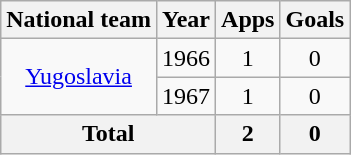<table class="wikitable" style="text-align:center">
<tr>
<th>National team</th>
<th>Year</th>
<th>Apps</th>
<th>Goals</th>
</tr>
<tr>
<td rowspan="2"><a href='#'>Yugoslavia</a></td>
<td>1966</td>
<td>1</td>
<td>0</td>
</tr>
<tr>
<td>1967</td>
<td>1</td>
<td>0</td>
</tr>
<tr>
<th colspan="2">Total</th>
<th>2</th>
<th>0</th>
</tr>
</table>
